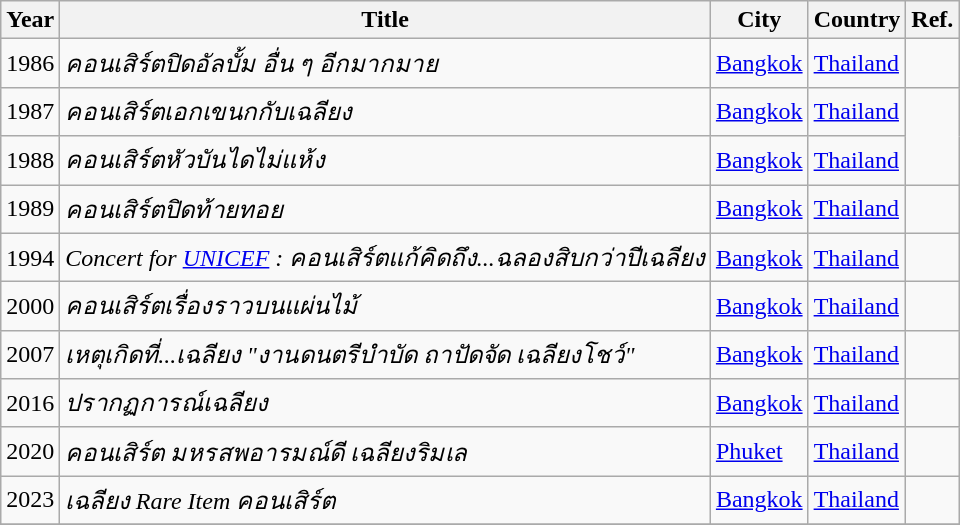<table class="wikitable sortable">
<tr>
<th>Year</th>
<th>Title</th>
<th>City</th>
<th>Country</th>
<th><abbr>Ref.</abbr></th>
</tr>
<tr>
<td>1986</td>
<td><em>คอนเสิร์ตปิดอัลบั้ม อื่น ๆ อีกมากมาย</em></td>
<td><a href='#'>Bangkok</a></td>
<td><a href='#'>Thailand</a></td>
<td></td>
</tr>
<tr>
<td>1987</td>
<td><em>คอนเสิร์ตเอกเขนกกับเฉลียง</em></td>
<td><a href='#'>Bangkok</a></td>
<td><a href='#'>Thailand</a></td>
<td rowspan="2"></td>
</tr>
<tr>
<td>1988</td>
<td><em>คอนเสิร์ตหัวบันไดไม่แห้ง</em></td>
<td><a href='#'>Bangkok</a></td>
<td><a href='#'>Thailand</a></td>
</tr>
<tr>
<td>1989</td>
<td><em>คอนเสิร์ตปิดท้ายทอย</em></td>
<td><a href='#'>Bangkok</a></td>
<td><a href='#'>Thailand</a></td>
<td></td>
</tr>
<tr>
<td>1994</td>
<td><em>Concert for <a href='#'>UNICEF</a> : คอนเสิร์ตแก้คิดถึง...ฉลองสิบกว่าปีเฉลียง</em></td>
<td><a href='#'>Bangkok</a></td>
<td><a href='#'>Thailand</a></td>
<td></td>
</tr>
<tr>
<td>2000</td>
<td><em>คอนเสิร์ตเรื่องราวบนแผ่นไม้</em></td>
<td><a href='#'>Bangkok</a></td>
<td><a href='#'>Thailand</a></td>
<td></td>
</tr>
<tr>
<td>2007</td>
<td><em>เหตุเกิดที่...เฉลียง "งานดนตรีบำบัด ถาปัดจัด เฉลียงโชว์"</em></td>
<td><a href='#'>Bangkok</a></td>
<td><a href='#'>Thailand</a></td>
<td></td>
</tr>
<tr>
<td>2016</td>
<td><em>ปรากฏการณ์เฉลียง</em></td>
<td><a href='#'>Bangkok</a></td>
<td><a href='#'>Thailand</a></td>
<td></td>
</tr>
<tr>
<td>2020</td>
<td><em>คอนเสิร์ต มหรสพอารมณ์ดี เฉลียงริมเล</em></td>
<td><a href='#'>Phuket</a></td>
<td><a href='#'>Thailand</a></td>
<td></td>
</tr>
<tr>
<td>2023</td>
<td><em>เฉลียง Rare Item คอนเสิร์ต</em></td>
<td><a href='#'>Bangkok</a></td>
<td><a href='#'>Thailand</a></td>
<td></td>
</tr>
<tr>
</tr>
</table>
